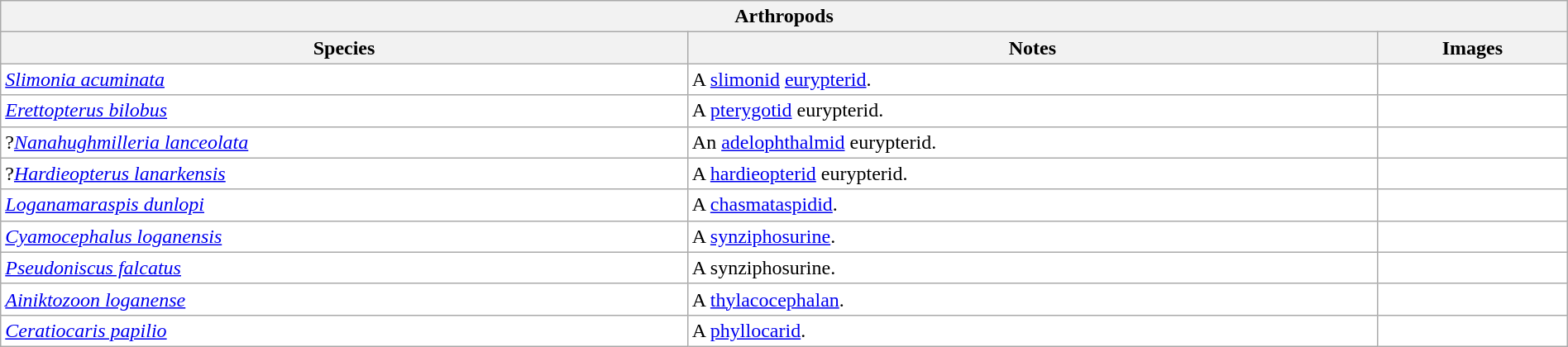<table class="wikitable sortable" style="background:white; width:100%;">
<tr>
<th colspan="4" align="center">Arthropods</th>
</tr>
<tr>
<th>Species</th>
<th>Notes</th>
<th>Images</th>
</tr>
<tr>
<td><em><a href='#'>Slimonia acuminata</a></em></td>
<td>A <a href='#'>slimonid</a> <a href='#'>eurypterid</a>.</td>
<td></td>
</tr>
<tr>
<td><em><a href='#'>Erettopterus bilobus</a></em></td>
<td>A <a href='#'>pterygotid</a> eurypterid.</td>
<td></td>
</tr>
<tr>
<td>?<em><a href='#'>Nanahughmilleria lanceolata</a></em></td>
<td>An <a href='#'>adelophthalmid</a> eurypterid.</td>
<td></td>
</tr>
<tr>
<td>?<em><a href='#'>Hardieopterus lanarkensis</a></em></td>
<td>A <a href='#'>hardieopterid</a> eurypterid.</td>
<td></td>
</tr>
<tr>
<td><em><a href='#'>Loganamaraspis dunlopi</a></em></td>
<td>A <a href='#'>chasmataspidid</a>.</td>
<td></td>
</tr>
<tr>
<td><em><a href='#'>Cyamocephalus loganensis</a></em></td>
<td>A <a href='#'>synziphosurine</a>.</td>
<td></td>
</tr>
<tr>
<td><em><a href='#'>Pseudoniscus falcatus</a></em></td>
<td>A synziphosurine.</td>
<td></td>
</tr>
<tr>
<td><em><a href='#'>Ainiktozoon loganense</a></em></td>
<td>A <a href='#'>thylacocephalan</a>.</td>
<td></td>
</tr>
<tr>
<td><em><a href='#'>Ceratiocaris papilio</a></em></td>
<td>A <a href='#'>phyllocarid</a>.</td>
<td></td>
</tr>
</table>
